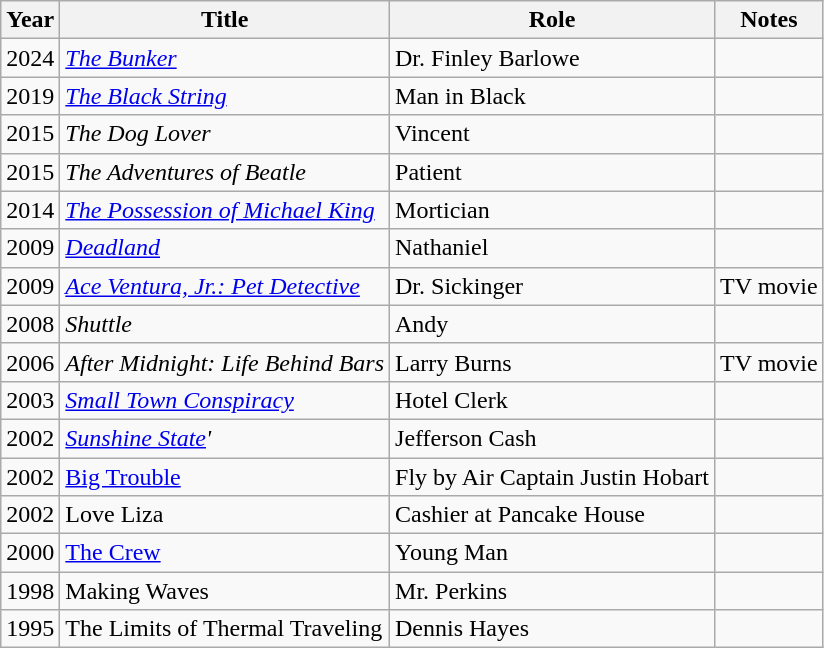<table class="wikitable sortable">
<tr>
<th>Year</th>
<th>Title</th>
<th>Role</th>
<th class="unsortable">Notes</th>
</tr>
<tr>
<td>2024</td>
<td><em><a href='#'>The Bunker</a></em></td>
<td>Dr. Finley Barlowe</td>
<td></td>
</tr>
<tr>
<td>2019</td>
<td><em><a href='#'>The Black String</a></em></td>
<td>Man in Black</td>
<td></td>
</tr>
<tr>
<td>2015</td>
<td><em>The Dog Lover</em></td>
<td>Vincent</td>
<td></td>
</tr>
<tr>
<td>2015</td>
<td><em>The Adventures of Beatle</em></td>
<td>Patient</td>
<td></td>
</tr>
<tr>
<td>2014</td>
<td><em><a href='#'>The Possession of Michael King</a></em></td>
<td>Mortician</td>
<td></td>
</tr>
<tr>
<td>2009</td>
<td><em><a href='#'>Deadland</a></em></td>
<td>Nathaniel</td>
<td></td>
</tr>
<tr>
<td>2009</td>
<td><em><a href='#'>Ace Ventura, Jr.: Pet Detective</a></em></td>
<td>Dr. Sickinger</td>
<td>TV movie</td>
</tr>
<tr>
<td>2008</td>
<td><em>Shuttle</em></td>
<td>Andy</td>
<td></td>
</tr>
<tr>
<td>2006</td>
<td><em>After Midnight: Life Behind Bars</em></td>
<td>Larry Burns</td>
<td>TV movie</td>
</tr>
<tr>
<td>2003</td>
<td><em><a href='#'>Small Town Conspiracy</a></em></td>
<td>Hotel Clerk</td>
<td></td>
</tr>
<tr>
<td>2002</td>
<td><em><a href='#'>Sunshine State</a>'</td>
<td>Jefferson Cash</td>
<td></td>
</tr>
<tr>
<td>2002</td>
<td></em><a href='#'>Big Trouble</a><em></td>
<td>Fly by Air Captain Justin Hobart</td>
<td></td>
</tr>
<tr>
<td>2002</td>
<td></em>Love Liza<em></td>
<td>Cashier at Pancake House</td>
<td></td>
</tr>
<tr>
<td>2000</td>
<td></em><a href='#'>The Crew</a><em></td>
<td>Young Man</td>
<td></td>
</tr>
<tr>
<td>1998</td>
<td></em>Making Waves<em></td>
<td>Mr. Perkins</td>
<td></td>
</tr>
<tr>
<td>1995</td>
<td></em>The Limits of Thermal Traveling<em></td>
<td>Dennis Hayes</td>
<td></td>
</tr>
</table>
